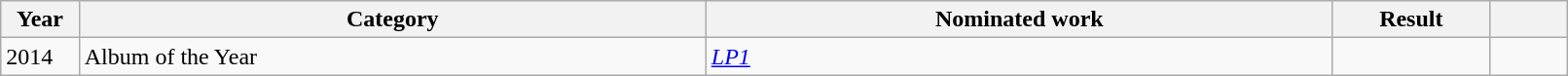<table class="wikitable" style="width:85%;">
<tr>
<th width=5%>Year</th>
<th style="width:40%;">Category</th>
<th style="width:40%;">Nominated work</th>
<th style="width:10%;">Result</th>
<th width=5%></th>
</tr>
<tr>
<td>2014</td>
<td>Album of the Year</td>
<td><em><a href='#'>LP1</a></em></td>
<td></td>
<td></td>
</tr>
</table>
